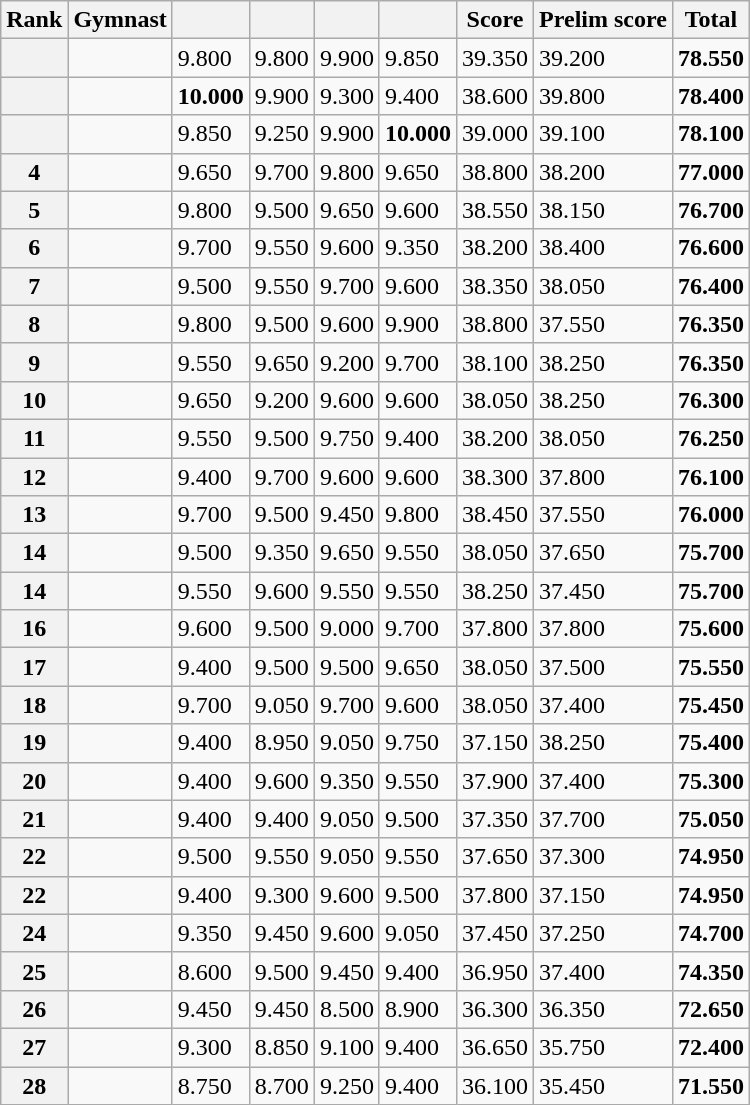<table class="wikitable sortable">
<tr>
<th scope="col">Rank</th>
<th scope="col">Gymnast</th>
<th scope="col"></th>
<th scope="col"></th>
<th scope="col"></th>
<th scope="col"></th>
<th>Score</th>
<th>Prelim score</th>
<th scope="col">Total</th>
</tr>
<tr>
<th scope="row"></th>
<td align="left"></td>
<td>9.800</td>
<td>9.800</td>
<td>9.900</td>
<td>9.850</td>
<td>39.350</td>
<td>39.200</td>
<td><strong>78.550</strong></td>
</tr>
<tr>
<th scope="row"></th>
<td align="left"></td>
<td><strong>10.000</strong></td>
<td>9.900</td>
<td>9.300</td>
<td>9.400</td>
<td>38.600</td>
<td>39.800</td>
<td><strong>78.400</strong></td>
</tr>
<tr>
<th scope="row"></th>
<td align="left"></td>
<td>9.850</td>
<td>9.250</td>
<td>9.900</td>
<td><strong>10.000</strong></td>
<td>39.000</td>
<td>39.100</td>
<td><strong>78.100</strong></td>
</tr>
<tr>
<th scope="row">4</th>
<td align="left"></td>
<td>9.650</td>
<td>9.700</td>
<td>9.800</td>
<td>9.650</td>
<td>38.800</td>
<td>38.200</td>
<td><strong>77.000</strong></td>
</tr>
<tr>
<th scope="row">5</th>
<td align="left"></td>
<td>9.800</td>
<td>9.500</td>
<td>9.650</td>
<td>9.600</td>
<td>38.550</td>
<td>38.150</td>
<td><strong>76.700</strong></td>
</tr>
<tr>
<th scope="row">6</th>
<td align="left"></td>
<td>9.700</td>
<td>9.550</td>
<td>9.600</td>
<td>9.350</td>
<td>38.200</td>
<td>38.400</td>
<td><strong>76.600</strong></td>
</tr>
<tr>
<th scope="row">7</th>
<td align="left"></td>
<td>9.500</td>
<td>9.550</td>
<td>9.700</td>
<td>9.600</td>
<td>38.350</td>
<td>38.050</td>
<td><strong>76.400</strong></td>
</tr>
<tr>
<th>8</th>
<td></td>
<td>9.800</td>
<td>9.500</td>
<td>9.600</td>
<td>9.900</td>
<td>38.800</td>
<td>37.550</td>
<td><strong>76.350</strong></td>
</tr>
<tr>
<th>9</th>
<td></td>
<td>9.550</td>
<td>9.650</td>
<td>9.200</td>
<td>9.700</td>
<td>38.100</td>
<td>38.250</td>
<td><strong>76.350</strong></td>
</tr>
<tr>
<th>10</th>
<td></td>
<td>9.650</td>
<td>9.200</td>
<td>9.600</td>
<td>9.600</td>
<td>38.050</td>
<td>38.250</td>
<td><strong>76.300</strong></td>
</tr>
<tr>
<th>11</th>
<td></td>
<td>9.550</td>
<td>9.500</td>
<td>9.750</td>
<td>9.400</td>
<td>38.200</td>
<td>38.050</td>
<td><strong>76.250</strong></td>
</tr>
<tr>
<th>12</th>
<td></td>
<td>9.400</td>
<td>9.700</td>
<td>9.600</td>
<td>9.600</td>
<td>38.300</td>
<td>37.800</td>
<td><strong>76.100</strong></td>
</tr>
<tr>
<th>13</th>
<td></td>
<td>9.700</td>
<td>9.500</td>
<td>9.450</td>
<td>9.800</td>
<td>38.450</td>
<td>37.550</td>
<td><strong>76.000</strong></td>
</tr>
<tr>
<th>14</th>
<td></td>
<td>9.500</td>
<td>9.350</td>
<td>9.650</td>
<td>9.550</td>
<td>38.050</td>
<td>37.650</td>
<td><strong>75.700</strong></td>
</tr>
<tr>
<th>14</th>
<td></td>
<td>9.550</td>
<td>9.600</td>
<td>9.550</td>
<td>9.550</td>
<td>38.250</td>
<td>37.450</td>
<td><strong>75.700</strong></td>
</tr>
<tr>
<th>16</th>
<td></td>
<td>9.600</td>
<td>9.500</td>
<td>9.000</td>
<td>9.700</td>
<td>37.800</td>
<td>37.800</td>
<td><strong>75.600</strong></td>
</tr>
<tr>
<th>17</th>
<td></td>
<td>9.400</td>
<td>9.500</td>
<td>9.500</td>
<td>9.650</td>
<td>38.050</td>
<td>37.500</td>
<td><strong>75.550</strong></td>
</tr>
<tr>
<th>18</th>
<td></td>
<td>9.700</td>
<td>9.050</td>
<td>9.700</td>
<td>9.600</td>
<td>38.050</td>
<td>37.400</td>
<td><strong>75.450</strong></td>
</tr>
<tr>
<th>19</th>
<td></td>
<td>9.400</td>
<td>8.950</td>
<td>9.050</td>
<td>9.750</td>
<td>37.150</td>
<td>38.250</td>
<td><strong>75.400</strong></td>
</tr>
<tr>
<th>20</th>
<td></td>
<td>9.400</td>
<td>9.600</td>
<td>9.350</td>
<td>9.550</td>
<td>37.900</td>
<td>37.400</td>
<td><strong>75.300</strong></td>
</tr>
<tr>
<th>21</th>
<td></td>
<td>9.400</td>
<td>9.400</td>
<td>9.050</td>
<td>9.500</td>
<td>37.350</td>
<td>37.700</td>
<td><strong>75.050</strong></td>
</tr>
<tr>
<th>22</th>
<td></td>
<td>9.500</td>
<td>9.550</td>
<td>9.050</td>
<td>9.550</td>
<td>37.650</td>
<td>37.300</td>
<td><strong>74.950</strong></td>
</tr>
<tr>
<th>22</th>
<td></td>
<td>9.400</td>
<td>9.300</td>
<td>9.600</td>
<td>9.500</td>
<td>37.800</td>
<td>37.150</td>
<td><strong>74.950</strong></td>
</tr>
<tr>
<th>24</th>
<td></td>
<td>9.350</td>
<td>9.450</td>
<td>9.600</td>
<td>9.050</td>
<td>37.450</td>
<td>37.250</td>
<td><strong>74.700</strong></td>
</tr>
<tr>
<th>25</th>
<td></td>
<td>8.600</td>
<td>9.500</td>
<td>9.450</td>
<td>9.400</td>
<td>36.950</td>
<td>37.400</td>
<td><strong>74.350</strong></td>
</tr>
<tr>
<th>26</th>
<td></td>
<td>9.450</td>
<td>9.450</td>
<td>8.500</td>
<td>8.900</td>
<td>36.300</td>
<td>36.350</td>
<td><strong>72.650</strong></td>
</tr>
<tr>
<th>27</th>
<td></td>
<td>9.300</td>
<td>8.850</td>
<td>9.100</td>
<td>9.400</td>
<td>36.650</td>
<td>35.750</td>
<td><strong>72.400</strong></td>
</tr>
<tr>
<th>28</th>
<td></td>
<td>8.750</td>
<td>8.700</td>
<td>9.250</td>
<td>9.400</td>
<td>36.100</td>
<td>35.450</td>
<td><strong>71.550</strong></td>
</tr>
</table>
